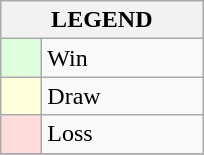<table class="wikitable" border="1">
<tr>
<th colspan="2">LEGEND</th>
</tr>
<tr>
<td style="background:#ddffdd;" width=20> </td>
<td width=100>Win</td>
</tr>
<tr>
<td style="background:#ffffdd"  width=20> </td>
<td width=100>Draw</td>
</tr>
<tr>
<td style="background:#ffdddd;" width=20> </td>
<td width=100>Loss</td>
</tr>
<tr>
</tr>
</table>
